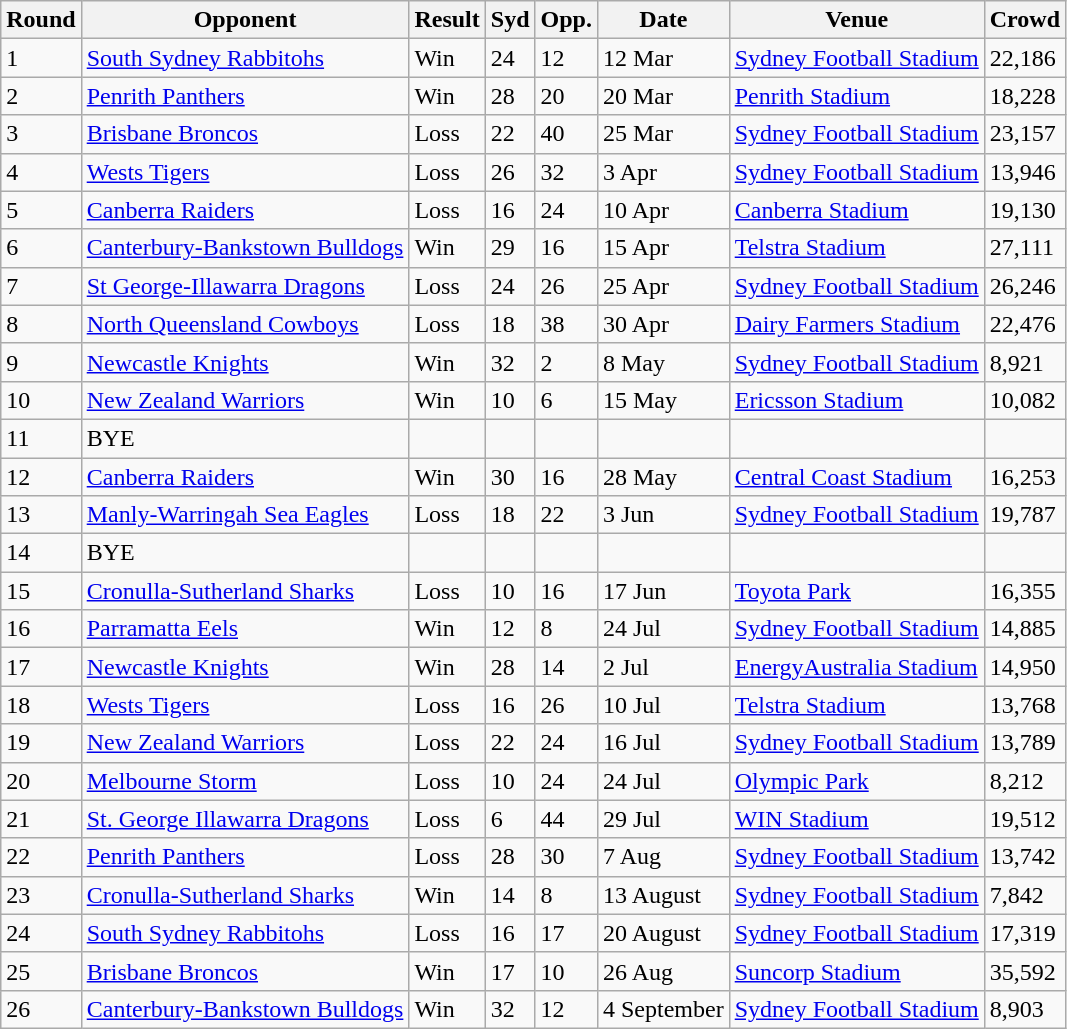<table class="wikitable sortable" style="text-align:left;">
<tr>
<th>Round</th>
<th>Opponent</th>
<th>Result</th>
<th>Syd</th>
<th>Opp.</th>
<th>Date</th>
<th>Venue</th>
<th>Crowd</th>
</tr>
<tr>
<td>1</td>
<td><a href='#'>South Sydney Rabbitohs</a></td>
<td>Win</td>
<td>24</td>
<td>12</td>
<td>12 Mar</td>
<td><a href='#'>Sydney Football Stadium</a></td>
<td>22,186</td>
</tr>
<tr>
<td>2</td>
<td><a href='#'>Penrith Panthers</a></td>
<td>Win</td>
<td>28</td>
<td>20</td>
<td>20 Mar</td>
<td><a href='#'>Penrith Stadium</a></td>
<td>18,228</td>
</tr>
<tr>
<td>3</td>
<td><a href='#'>Brisbane Broncos</a></td>
<td>Loss</td>
<td>22</td>
<td>40</td>
<td>25 Mar</td>
<td><a href='#'>Sydney Football Stadium</a></td>
<td>23,157</td>
</tr>
<tr>
<td>4</td>
<td><a href='#'>Wests Tigers</a></td>
<td>Loss</td>
<td>26</td>
<td>32</td>
<td>3 Apr</td>
<td><a href='#'>Sydney Football Stadium</a></td>
<td>13,946</td>
</tr>
<tr>
<td>5</td>
<td><a href='#'>Canberra Raiders</a></td>
<td>Loss</td>
<td>16</td>
<td>24</td>
<td>10 Apr</td>
<td><a href='#'>Canberra Stadium</a></td>
<td>19,130</td>
</tr>
<tr>
<td>6</td>
<td><a href='#'>Canterbury-Bankstown Bulldogs</a></td>
<td>Win</td>
<td>29</td>
<td>16</td>
<td>15 Apr</td>
<td><a href='#'>Telstra Stadium</a></td>
<td>27,111</td>
</tr>
<tr>
<td>7</td>
<td><a href='#'>St George-Illawarra Dragons</a></td>
<td>Loss</td>
<td>24</td>
<td>26</td>
<td>25 Apr</td>
<td><a href='#'>Sydney Football Stadium</a></td>
<td>26,246</td>
</tr>
<tr>
<td>8</td>
<td><a href='#'>North Queensland Cowboys</a></td>
<td>Loss</td>
<td>18</td>
<td>38</td>
<td>30 Apr</td>
<td><a href='#'>Dairy Farmers Stadium</a></td>
<td>22,476</td>
</tr>
<tr>
<td>9</td>
<td><a href='#'>Newcastle Knights</a></td>
<td>Win</td>
<td>32</td>
<td>2</td>
<td>8 May</td>
<td><a href='#'>Sydney Football Stadium</a></td>
<td>8,921</td>
</tr>
<tr>
<td>10</td>
<td><a href='#'>New Zealand Warriors</a></td>
<td>Win</td>
<td>10</td>
<td>6</td>
<td>15 May</td>
<td><a href='#'>Ericsson Stadium</a></td>
<td>10,082</td>
</tr>
<tr>
<td>11</td>
<td>BYE</td>
<td></td>
<td></td>
<td></td>
<td></td>
<td></td>
<td></td>
</tr>
<tr>
<td>12</td>
<td><a href='#'>Canberra Raiders</a></td>
<td>Win</td>
<td>30</td>
<td>16</td>
<td>28 May</td>
<td><a href='#'>Central Coast Stadium</a></td>
<td>16,253</td>
</tr>
<tr>
<td>13</td>
<td><a href='#'>Manly-Warringah Sea Eagles</a></td>
<td>Loss</td>
<td>18</td>
<td>22</td>
<td>3 Jun</td>
<td><a href='#'>Sydney Football Stadium</a></td>
<td>19,787</td>
</tr>
<tr>
<td>14</td>
<td>BYE</td>
<td></td>
<td></td>
<td></td>
<td></td>
<td></td>
<td></td>
</tr>
<tr>
<td>15</td>
<td><a href='#'>Cronulla-Sutherland Sharks</a></td>
<td>Loss</td>
<td>10</td>
<td>16</td>
<td>17 Jun</td>
<td><a href='#'>Toyota Park</a></td>
<td>16,355</td>
</tr>
<tr>
<td>16</td>
<td><a href='#'>Parramatta Eels</a></td>
<td>Win</td>
<td>12</td>
<td>8</td>
<td>24 Jul</td>
<td><a href='#'>Sydney Football Stadium</a></td>
<td>14,885</td>
</tr>
<tr>
<td>17</td>
<td><a href='#'>Newcastle Knights</a></td>
<td>Win</td>
<td>28</td>
<td>14</td>
<td>2 Jul</td>
<td><a href='#'>EnergyAustralia Stadium</a></td>
<td>14,950</td>
</tr>
<tr>
<td>18</td>
<td><a href='#'>Wests Tigers</a></td>
<td>Loss</td>
<td>16</td>
<td>26</td>
<td>10 Jul</td>
<td><a href='#'>Telstra Stadium</a></td>
<td>13,768</td>
</tr>
<tr>
<td>19</td>
<td><a href='#'>New Zealand Warriors</a></td>
<td>Loss</td>
<td>22</td>
<td>24</td>
<td>16 Jul</td>
<td><a href='#'>Sydney Football Stadium</a></td>
<td>13,789</td>
</tr>
<tr>
<td>20</td>
<td><a href='#'>Melbourne Storm</a></td>
<td>Loss</td>
<td>10</td>
<td>24</td>
<td>24 Jul</td>
<td><a href='#'>Olympic Park</a></td>
<td>8,212</td>
</tr>
<tr>
<td>21</td>
<td><a href='#'>St. George Illawarra Dragons</a></td>
<td>Loss</td>
<td>6</td>
<td>44</td>
<td>29 Jul</td>
<td><a href='#'>WIN Stadium</a></td>
<td>19,512</td>
</tr>
<tr>
<td>22</td>
<td><a href='#'>Penrith Panthers</a></td>
<td>Loss</td>
<td>28</td>
<td>30</td>
<td>7 Aug</td>
<td><a href='#'>Sydney Football Stadium</a></td>
<td>13,742</td>
</tr>
<tr>
<td>23</td>
<td><a href='#'>Cronulla-Sutherland Sharks</a></td>
<td>Win</td>
<td>14</td>
<td>8</td>
<td>13 August</td>
<td><a href='#'>Sydney Football Stadium</a></td>
<td>7,842</td>
</tr>
<tr>
<td>24</td>
<td><a href='#'>South Sydney Rabbitohs</a></td>
<td>Loss</td>
<td>16</td>
<td>17</td>
<td>20 August</td>
<td><a href='#'>Sydney Football Stadium</a></td>
<td>17,319</td>
</tr>
<tr>
<td>25</td>
<td><a href='#'>Brisbane Broncos</a></td>
<td>Win</td>
<td>17</td>
<td>10</td>
<td>26 Aug</td>
<td><a href='#'>Suncorp Stadium</a></td>
<td>35,592</td>
</tr>
<tr>
<td>26</td>
<td><a href='#'>Canterbury-Bankstown Bulldogs</a></td>
<td>Win</td>
<td>32</td>
<td>12</td>
<td>4 September</td>
<td><a href='#'>Sydney Football Stadium</a></td>
<td>8,903</td>
</tr>
</table>
